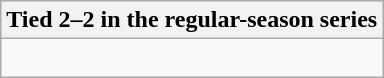<table class="wikitable collapsible collapsed">
<tr>
<th>Tied 2–2 in the regular-season series</th>
</tr>
<tr>
<td><br>


</td>
</tr>
</table>
